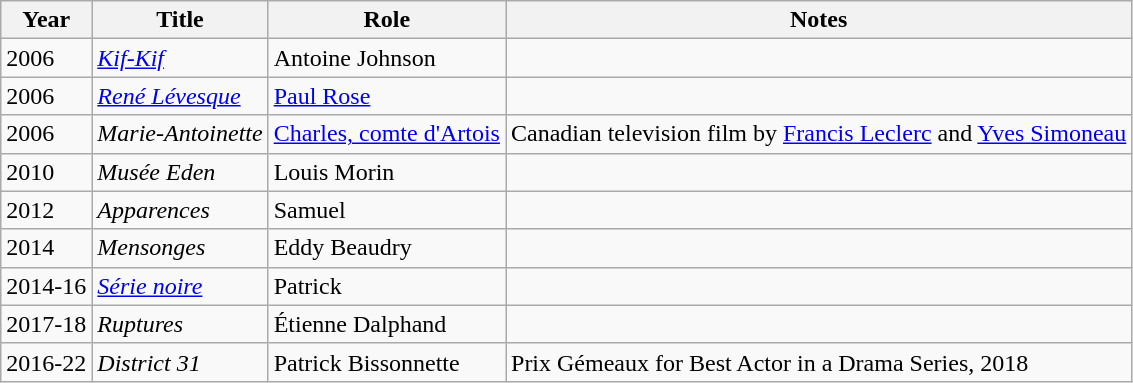<table class="wikitable sortable">
<tr>
<th>Year</th>
<th>Title</th>
<th>Role</th>
<th class="unsortable">Notes</th>
</tr>
<tr>
<td>2006</td>
<td><em><a href='#'>Kif-Kif</a></em></td>
<td>Antoine Johnson</td>
<td></td>
</tr>
<tr>
<td>2006</td>
<td><em><a href='#'>René Lévesque</a></em></td>
<td><a href='#'>Paul Rose</a></td>
<td></td>
</tr>
<tr>
<td>2006</td>
<td><em>Marie-Antoinette</em></td>
<td><a href='#'>Charles, comte d'Artois</a></td>
<td>Canadian television film by <a href='#'>Francis Leclerc</a> and <a href='#'>Yves Simoneau</a></td>
</tr>
<tr>
<td>2010</td>
<td><em>Musée Eden</em></td>
<td>Louis Morin</td>
<td></td>
</tr>
<tr>
<td>2012</td>
<td><em>Apparences</em></td>
<td>Samuel</td>
<td></td>
</tr>
<tr>
<td>2014</td>
<td><em>Mensonges</em></td>
<td>Eddy Beaudry</td>
<td></td>
</tr>
<tr>
<td>2014-16</td>
<td><em><a href='#'>Série noire</a></em></td>
<td>Patrick</td>
<td></td>
</tr>
<tr>
<td>2017-18</td>
<td><em>Ruptures</em></td>
<td>Étienne Dalphand</td>
<td></td>
</tr>
<tr>
<td>2016-22</td>
<td><em>District 31</em></td>
<td>Patrick Bissonnette</td>
<td>Prix Gémeaux for Best Actor in a Drama Series, 2018</td>
</tr>
</table>
